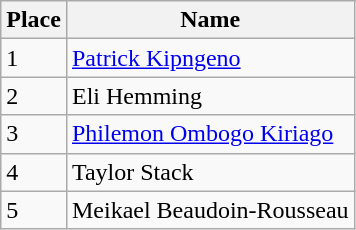<table class="wikitable">
<tr>
<th>Place</th>
<th>Name</th>
</tr>
<tr>
<td>1</td>
<td> <a href='#'>Patrick Kipngeno</a></td>
</tr>
<tr>
<td>2</td>
<td> Eli Hemming</td>
</tr>
<tr>
<td>3</td>
<td> <a href='#'>Philemon Ombogo Kiriago</a></td>
</tr>
<tr>
<td>4</td>
<td> Taylor Stack</td>
</tr>
<tr>
<td>5</td>
<td> Meikael Beaudoin-Rousseau</td>
</tr>
</table>
